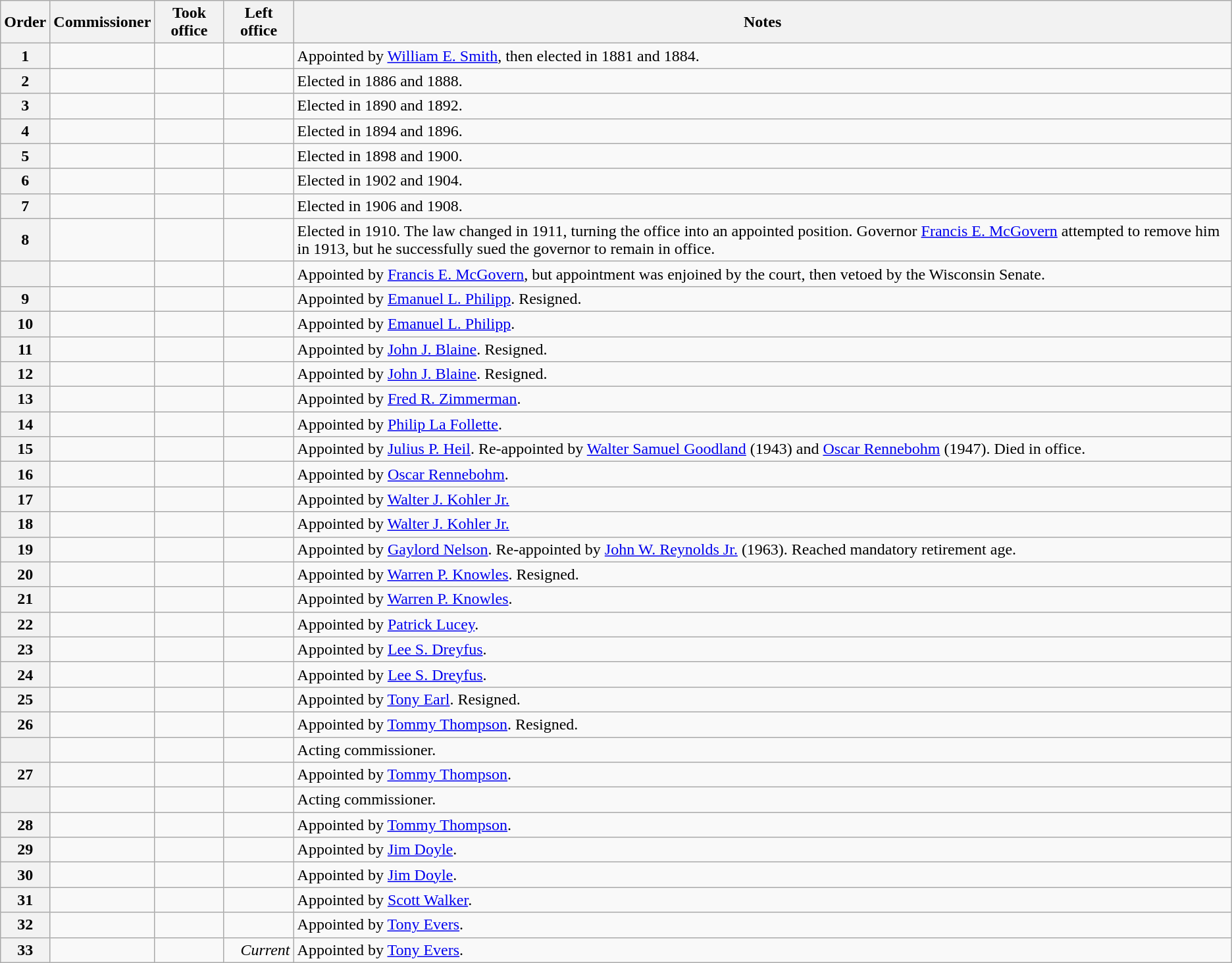<table class="wikitable sortable" style="text-align:right;">
<tr>
<th>Order</th>
<th>Commissioner</th>
<th>Took office</th>
<th>Left office</th>
<th>Notes</th>
</tr>
<tr>
<th>1</th>
<td align="left"></td>
<td></td>
<td></td>
<td align="left">Appointed by <a href='#'>William E. Smith</a>, then elected in 1881 and 1884.</td>
</tr>
<tr>
<th>2</th>
<td align="left"></td>
<td></td>
<td></td>
<td align="left">Elected in 1886 and 1888.</td>
</tr>
<tr>
<th>3</th>
<td align="left"></td>
<td></td>
<td></td>
<td align="left">Elected in 1890 and 1892.</td>
</tr>
<tr>
<th>4</th>
<td align="left"></td>
<td></td>
<td></td>
<td align="left">Elected in 1894 and 1896.</td>
</tr>
<tr>
<th>5</th>
<td align="left"></td>
<td></td>
<td></td>
<td align="left">Elected in 1898 and 1900.</td>
</tr>
<tr>
<th>6</th>
<td align="left"></td>
<td></td>
<td></td>
<td align="left">Elected in 1902 and 1904.</td>
</tr>
<tr>
<th>7</th>
<td align="left"></td>
<td></td>
<td></td>
<td align="left">Elected in 1906 and 1908.</td>
</tr>
<tr>
<th>8</th>
<td align="left"></td>
<td></td>
<td></td>
<td align="left">Elected in 1910.  The law changed in 1911, turning the office into an appointed position.  Governor <a href='#'>Francis E. McGovern</a> attempted to remove him in 1913, but he successfully sued the governor to remain in office.</td>
</tr>
<tr>
<th></th>
<td align="left"></td>
<td></td>
<td></td>
<td align="left">Appointed by <a href='#'>Francis E. McGovern</a>, but appointment was enjoined by the court, then vetoed by the Wisconsin Senate.</td>
</tr>
<tr>
<th>9</th>
<td align="left"></td>
<td></td>
<td></td>
<td align="left">Appointed by <a href='#'>Emanuel L. Philipp</a>.  Resigned.</td>
</tr>
<tr>
<th>10</th>
<td align="left"></td>
<td></td>
<td></td>
<td align="left">Appointed by <a href='#'>Emanuel L. Philipp</a>.</td>
</tr>
<tr>
<th>11</th>
<td align="left"></td>
<td></td>
<td></td>
<td align="left">Appointed by <a href='#'>John J. Blaine</a>.  Resigned.</td>
</tr>
<tr>
<th>12</th>
<td align="left"></td>
<td></td>
<td></td>
<td align="left">Appointed by <a href='#'>John J. Blaine</a>.  Resigned.</td>
</tr>
<tr>
<th>13</th>
<td align="left"></td>
<td></td>
<td></td>
<td align="left">Appointed by <a href='#'>Fred R. Zimmerman</a>.</td>
</tr>
<tr>
<th>14</th>
<td align="left"></td>
<td></td>
<td></td>
<td align="left">Appointed by <a href='#'>Philip La Follette</a>.</td>
</tr>
<tr>
<th>15</th>
<td align="left"></td>
<td></td>
<td></td>
<td align="left">Appointed by <a href='#'>Julius P. Heil</a>.  Re-appointed by <a href='#'>Walter Samuel Goodland</a> (1943) and <a href='#'>Oscar Rennebohm</a> (1947).  Died in office.</td>
</tr>
<tr>
<th>16</th>
<td align="left"></td>
<td></td>
<td></td>
<td align="left">Appointed by <a href='#'>Oscar Rennebohm</a>.</td>
</tr>
<tr>
<th>17</th>
<td align="left"></td>
<td></td>
<td></td>
<td align="left">Appointed by <a href='#'>Walter J. Kohler Jr.</a></td>
</tr>
<tr>
<th>18</th>
<td align="left"></td>
<td></td>
<td></td>
<td align="left">Appointed by <a href='#'>Walter J. Kohler Jr.</a></td>
</tr>
<tr>
<th>19</th>
<td align="left"></td>
<td></td>
<td></td>
<td align="left">Appointed by <a href='#'>Gaylord Nelson</a>.  Re-appointed by <a href='#'>John W. Reynolds Jr.</a> (1963).  Reached mandatory retirement age.</td>
</tr>
<tr>
<th>20</th>
<td align="left"></td>
<td></td>
<td></td>
<td align="left">Appointed by <a href='#'>Warren P. Knowles</a>.  Resigned.</td>
</tr>
<tr>
<th>21</th>
<td align="left"></td>
<td></td>
<td></td>
<td align="left">Appointed by <a href='#'>Warren P. Knowles</a>.</td>
</tr>
<tr>
<th>22</th>
<td align="left"></td>
<td></td>
<td></td>
<td align="left">Appointed by <a href='#'>Patrick Lucey</a>.</td>
</tr>
<tr>
<th>23</th>
<td align="left"></td>
<td></td>
<td></td>
<td align="left">Appointed by <a href='#'>Lee S. Dreyfus</a>.</td>
</tr>
<tr>
<th>24</th>
<td align="left"></td>
<td></td>
<td></td>
<td align="left">Appointed by <a href='#'>Lee S. Dreyfus</a>.</td>
</tr>
<tr>
<th>25</th>
<td align="left"></td>
<td></td>
<td></td>
<td align="left">Appointed by <a href='#'>Tony Earl</a>.  Resigned.</td>
</tr>
<tr>
<th>26</th>
<td align="left"></td>
<td></td>
<td></td>
<td align="left">Appointed by <a href='#'>Tommy Thompson</a>. Resigned.</td>
</tr>
<tr>
<th></th>
<td align="left"></td>
<td></td>
<td></td>
<td align="left">Acting commissioner.</td>
</tr>
<tr>
<th>27</th>
<td align="left"></td>
<td></td>
<td></td>
<td align="left">Appointed by <a href='#'>Tommy Thompson</a>.</td>
</tr>
<tr>
<th></th>
<td align="left"></td>
<td></td>
<td></td>
<td align="left">Acting commissioner.</td>
</tr>
<tr>
<th>28</th>
<td align="left"></td>
<td></td>
<td></td>
<td align="left">Appointed by <a href='#'>Tommy Thompson</a>.</td>
</tr>
<tr>
<th>29</th>
<td align="left"></td>
<td></td>
<td></td>
<td align="left">Appointed by <a href='#'>Jim Doyle</a>.</td>
</tr>
<tr>
<th>30</th>
<td align="left"></td>
<td></td>
<td></td>
<td align="left">Appointed by <a href='#'>Jim Doyle</a>.</td>
</tr>
<tr>
<th>31</th>
<td align="left"></td>
<td></td>
<td></td>
<td align="left">Appointed by <a href='#'>Scott Walker</a>.</td>
</tr>
<tr>
<th>32</th>
<td align="left"></td>
<td></td>
<td></td>
<td align="left">Appointed by <a href='#'>Tony Evers</a>.</td>
</tr>
<tr>
<th>33</th>
<td align="left"></td>
<td></td>
<td><em>Current</em></td>
<td align="left">Appointed by <a href='#'>Tony Evers</a>.</td>
</tr>
</table>
